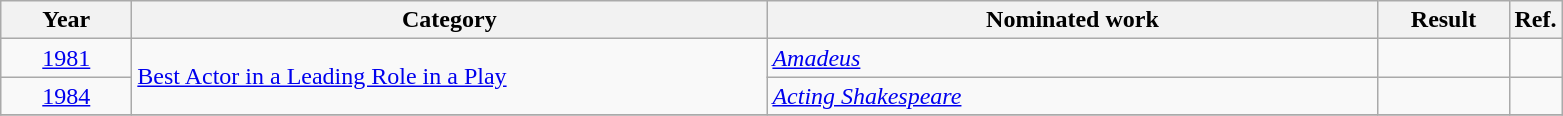<table class=wikitable>
<tr>
<th scope="col" style="width:5em;">Year</th>
<th scope="col" style="width:26em;">Category</th>
<th scope="col" style="width:25em;">Nominated work</th>
<th scope="col" style="width:5em;">Result</th>
<th>Ref.</th>
</tr>
<tr>
<td style="text-align:center;"><a href='#'>1981</a></td>
<td rowspan="2"><a href='#'>Best Actor in a Leading Role in a Play</a></td>
<td><em><a href='#'>Amadeus</a></em></td>
<td></td>
<td style="text-align:center;"></td>
</tr>
<tr>
<td style="text-align:center;"><a href='#'>1984</a></td>
<td><em><a href='#'>Acting Shakespeare</a></em></td>
<td></td>
<td style="text-align:center;"></td>
</tr>
<tr>
</tr>
</table>
